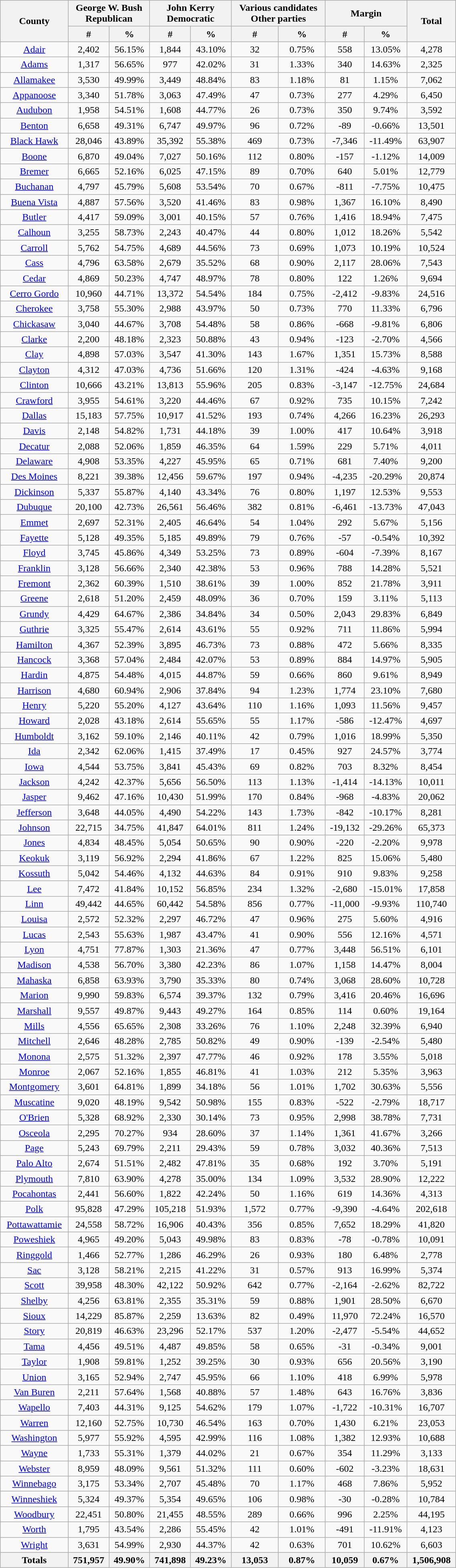<table width="60%" class="wikitable sortable">
<tr>
<th rowspan="2">County</th>
<th colspan="2">George W. Bush<br>Republican</th>
<th colspan="2">John Kerry<br>Democratic</th>
<th colspan="2">Various candidates<br>Other parties</th>
<th colspan="2">Margin</th>
<th rowspan="2">Total</th>
</tr>
<tr>
<th style="text-align:center;" data-sort-type="number">#</th>
<th style="text-align:center;" data-sort-type="number">%</th>
<th style="text-align:center;" data-sort-type="number">#</th>
<th style="text-align:center;" data-sort-type="number">%</th>
<th style="text-align:center;" data-sort-type="number">#</th>
<th style="text-align:center;" data-sort-type="number">%</th>
<th style="text-align:center;" data-sort-type="number">#</th>
<th style="text-align:center;" data-sort-type="number">%</th>
</tr>
<tr style="text-align:center;">
<td><a href='#'>Adair</a></td>
<td>2,402</td>
<td>56.15%</td>
<td>1,844</td>
<td>43.10%</td>
<td>32</td>
<td>0.75%</td>
<td>558</td>
<td>13.05%</td>
<td>4,278</td>
</tr>
<tr style="text-align:center;">
<td><a href='#'>Adams</a></td>
<td>1,317</td>
<td>56.65%</td>
<td>977</td>
<td>42.02%</td>
<td>31</td>
<td>1.33%</td>
<td>340</td>
<td>14.63%</td>
<td>2,325</td>
</tr>
<tr style="text-align:center;">
<td><a href='#'>Allamakee</a></td>
<td>3,530</td>
<td>49.99%</td>
<td>3,449</td>
<td>48.84%</td>
<td>83</td>
<td>1.18%</td>
<td>81</td>
<td>1.15%</td>
<td>7,062</td>
</tr>
<tr style="text-align:center;">
<td><a href='#'>Appanoose</a></td>
<td>3,340</td>
<td>51.78%</td>
<td>3,063</td>
<td>47.49%</td>
<td>47</td>
<td>0.73%</td>
<td>277</td>
<td>4.29%</td>
<td>6,450</td>
</tr>
<tr style="text-align:center;">
<td><a href='#'>Audubon</a></td>
<td>1,958</td>
<td>54.51%</td>
<td>1,608</td>
<td>44.77%</td>
<td>26</td>
<td>0.73%</td>
<td>350</td>
<td>9.74%</td>
<td>3,592</td>
</tr>
<tr style="text-align:center;">
<td><a href='#'>Benton</a></td>
<td>6,658</td>
<td>49.31%</td>
<td>6,747</td>
<td>49.97%</td>
<td>96</td>
<td>0.72%</td>
<td>-89</td>
<td>-0.66%</td>
<td>13,501</td>
</tr>
<tr style="text-align:center;">
<td><a href='#'>Black Hawk</a></td>
<td>28,046</td>
<td>43.89%</td>
<td>35,392</td>
<td>55.38%</td>
<td>469</td>
<td>0.73%</td>
<td>-7,346</td>
<td>-11.49%</td>
<td>63,907</td>
</tr>
<tr style="text-align:center;">
<td><a href='#'>Boone</a></td>
<td>6,870</td>
<td>49.04%</td>
<td>7,027</td>
<td>50.16%</td>
<td>112</td>
<td>0.80%</td>
<td>-157</td>
<td>-1.12%</td>
<td>14,009</td>
</tr>
<tr style="text-align:center;">
<td><a href='#'>Bremer</a></td>
<td>6,665</td>
<td>52.16%</td>
<td>6,025</td>
<td>47.15%</td>
<td>89</td>
<td>0.70%</td>
<td>640</td>
<td>5.01%</td>
<td>12,779</td>
</tr>
<tr style="text-align:center;">
<td><a href='#'>Buchanan</a></td>
<td>4,797</td>
<td>45.79%</td>
<td>5,608</td>
<td>53.54%</td>
<td>70</td>
<td>0.67%</td>
<td>-811</td>
<td>-7.75%</td>
<td>10,475</td>
</tr>
<tr style="text-align:center;">
<td><a href='#'>Buena Vista</a></td>
<td>4,887</td>
<td>57.56%</td>
<td>3,520</td>
<td>41.46%</td>
<td>83</td>
<td>0.98%</td>
<td>1,367</td>
<td>16.10%</td>
<td>8,490</td>
</tr>
<tr style="text-align:center;">
<td><a href='#'>Butler</a></td>
<td>4,417</td>
<td>59.09%</td>
<td>3,001</td>
<td>40.15%</td>
<td>57</td>
<td>0.76%</td>
<td>1,416</td>
<td>18.94%</td>
<td>7,475</td>
</tr>
<tr style="text-align:center;">
<td><a href='#'>Calhoun</a></td>
<td>3,255</td>
<td>58.73%</td>
<td>2,243</td>
<td>40.47%</td>
<td>44</td>
<td>0.80%</td>
<td>1,012</td>
<td>18.26%</td>
<td>5,542</td>
</tr>
<tr style="text-align:center;">
<td><a href='#'>Carroll</a></td>
<td>5,762</td>
<td>54.75%</td>
<td>4,689</td>
<td>44.56%</td>
<td>73</td>
<td>0.69%</td>
<td>1,073</td>
<td>10.19%</td>
<td>10,524</td>
</tr>
<tr style="text-align:center;">
<td><a href='#'>Cass</a></td>
<td>4,796</td>
<td>63.58%</td>
<td>2,679</td>
<td>35.52%</td>
<td>68</td>
<td>0.90%</td>
<td>2,117</td>
<td>28.06%</td>
<td>7,543</td>
</tr>
<tr style="text-align:center;">
<td><a href='#'>Cedar</a></td>
<td>4,869</td>
<td>50.23%</td>
<td>4,747</td>
<td>48.97%</td>
<td>78</td>
<td>0.80%</td>
<td>122</td>
<td>1.26%</td>
<td>9,694</td>
</tr>
<tr style="text-align:center;">
<td><a href='#'>Cerro Gordo</a></td>
<td>10,960</td>
<td>44.71%</td>
<td>13,372</td>
<td>54.54%</td>
<td>184</td>
<td>0.75%</td>
<td>-2,412</td>
<td>-9.83%</td>
<td>24,516</td>
</tr>
<tr style="text-align:center;">
<td><a href='#'>Cherokee</a></td>
<td>3,758</td>
<td>55.30%</td>
<td>2,988</td>
<td>43.97%</td>
<td>50</td>
<td>0.73%</td>
<td>770</td>
<td>11.33%</td>
<td>6,796</td>
</tr>
<tr style="text-align:center;">
<td><a href='#'>Chickasaw</a></td>
<td>3,040</td>
<td>44.67%</td>
<td>3,708</td>
<td>54.48%</td>
<td>58</td>
<td>0.86%</td>
<td>-668</td>
<td>-9.81%</td>
<td>6,806</td>
</tr>
<tr style="text-align:center;">
<td><a href='#'>Clarke</a></td>
<td>2,200</td>
<td>48.18%</td>
<td>2,323</td>
<td>50.88%</td>
<td>43</td>
<td>0.94%</td>
<td>-123</td>
<td>-2.70%</td>
<td>4,566</td>
</tr>
<tr style="text-align:center;">
<td><a href='#'>Clay</a></td>
<td>4,898</td>
<td>57.03%</td>
<td>3,547</td>
<td>41.30%</td>
<td>143</td>
<td>1.67%</td>
<td>1,351</td>
<td>15.73%</td>
<td>8,588</td>
</tr>
<tr style="text-align:center;">
<td><a href='#'>Clayton</a></td>
<td>4,312</td>
<td>47.03%</td>
<td>4,736</td>
<td>51.66%</td>
<td>120</td>
<td>1.31%</td>
<td>-424</td>
<td>-4.63%</td>
<td>9,168</td>
</tr>
<tr style="text-align:center;">
<td><a href='#'>Clinton</a></td>
<td>10,666</td>
<td>43.21%</td>
<td>13,813</td>
<td>55.96%</td>
<td>205</td>
<td>0.83%</td>
<td>-3,147</td>
<td>-12.75%</td>
<td>24,684</td>
</tr>
<tr style="text-align:center;">
<td><a href='#'>Crawford</a></td>
<td>3,955</td>
<td>54.61%</td>
<td>3,220</td>
<td>44.46%</td>
<td>67</td>
<td>0.92%</td>
<td>735</td>
<td>10.15%</td>
<td>7,242</td>
</tr>
<tr style="text-align:center;">
<td><a href='#'>Dallas</a></td>
<td>15,183</td>
<td>57.75%</td>
<td>10,917</td>
<td>41.52%</td>
<td>193</td>
<td>0.74%</td>
<td>4,266</td>
<td>16.23%</td>
<td>26,293</td>
</tr>
<tr style="text-align:center;">
<td><a href='#'>Davis</a></td>
<td>2,148</td>
<td>54.82%</td>
<td>1,731</td>
<td>44.18%</td>
<td>39</td>
<td>1.00%</td>
<td>417</td>
<td>10.64%</td>
<td>3,918</td>
</tr>
<tr style="text-align:center;">
<td><a href='#'>Decatur</a></td>
<td>2,088</td>
<td>52.06%</td>
<td>1,859</td>
<td>46.35%</td>
<td>64</td>
<td>1.59%</td>
<td>229</td>
<td>5.71%</td>
<td>4,011</td>
</tr>
<tr style="text-align:center;">
<td><a href='#'>Delaware</a></td>
<td>4,908</td>
<td>53.35%</td>
<td>4,227</td>
<td>45.95%</td>
<td>65</td>
<td>0.71%</td>
<td>681</td>
<td>7.40%</td>
<td>9,200</td>
</tr>
<tr style="text-align:center;">
<td><a href='#'>Des Moines</a></td>
<td>8,221</td>
<td>39.38%</td>
<td>12,456</td>
<td>59.67%</td>
<td>197</td>
<td>0.94%</td>
<td>-4,235</td>
<td>-20.29%</td>
<td>20,874</td>
</tr>
<tr style="text-align:center;">
<td><a href='#'>Dickinson</a></td>
<td>5,337</td>
<td>55.87%</td>
<td>4,140</td>
<td>43.34%</td>
<td>76</td>
<td>0.80%</td>
<td>1,197</td>
<td>12.53%</td>
<td>9,553</td>
</tr>
<tr style="text-align:center;">
<td><a href='#'>Dubuque</a></td>
<td>20,100</td>
<td>42.73%</td>
<td>26,561</td>
<td>56.46%</td>
<td>382</td>
<td>0.81%</td>
<td>-6,461</td>
<td>-13.73%</td>
<td>47,043</td>
</tr>
<tr style="text-align:center;">
<td><a href='#'>Emmet</a></td>
<td>2,697</td>
<td>52.31%</td>
<td>2,405</td>
<td>46.64%</td>
<td>54</td>
<td>1.04%</td>
<td>292</td>
<td>5.67%</td>
<td>5,156</td>
</tr>
<tr style="text-align:center;">
<td><a href='#'>Fayette</a></td>
<td>5,128</td>
<td>49.35%</td>
<td>5,185</td>
<td>49.89%</td>
<td>79</td>
<td>0.76%</td>
<td>-57</td>
<td>-0.54%</td>
<td>10,392</td>
</tr>
<tr style="text-align:center;">
<td><a href='#'>Floyd</a></td>
<td>3,745</td>
<td>45.86%</td>
<td>4,349</td>
<td>53.25%</td>
<td>73</td>
<td>0.89%</td>
<td>-604</td>
<td>-7.39%</td>
<td>8,167</td>
</tr>
<tr style="text-align:center;">
<td><a href='#'>Franklin</a></td>
<td>3,128</td>
<td>56.66%</td>
<td>2,340</td>
<td>42.38%</td>
<td>53</td>
<td>0.96%</td>
<td>788</td>
<td>14.28%</td>
<td>5,521</td>
</tr>
<tr style="text-align:center;">
<td><a href='#'>Fremont</a></td>
<td>2,362</td>
<td>60.39%</td>
<td>1,510</td>
<td>38.61%</td>
<td>39</td>
<td>1.00%</td>
<td>852</td>
<td>21.78%</td>
<td>3,911</td>
</tr>
<tr style="text-align:center;">
<td><a href='#'>Greene</a></td>
<td>2,618</td>
<td>51.20%</td>
<td>2,459</td>
<td>48.09%</td>
<td>36</td>
<td>0.70%</td>
<td>159</td>
<td>3.11%</td>
<td>5,113</td>
</tr>
<tr style="text-align:center;">
<td><a href='#'>Grundy</a></td>
<td>4,429</td>
<td>64.67%</td>
<td>2,386</td>
<td>34.84%</td>
<td>34</td>
<td>0.50%</td>
<td>2,043</td>
<td>29.83%</td>
<td>6,849</td>
</tr>
<tr style="text-align:center;">
<td><a href='#'>Guthrie</a></td>
<td>3,325</td>
<td>55.47%</td>
<td>2,614</td>
<td>43.61%</td>
<td>55</td>
<td>0.92%</td>
<td>711</td>
<td>11.86%</td>
<td>5,994</td>
</tr>
<tr style="text-align:center;">
<td><a href='#'>Hamilton</a></td>
<td>4,367</td>
<td>52.39%</td>
<td>3,895</td>
<td>46.73%</td>
<td>73</td>
<td>0.88%</td>
<td>472</td>
<td>5.66%</td>
<td>8,335</td>
</tr>
<tr style="text-align:center;">
<td><a href='#'>Hancock</a></td>
<td>3,368</td>
<td>57.04%</td>
<td>2,484</td>
<td>42.07%</td>
<td>53</td>
<td>0.89%</td>
<td>884</td>
<td>14.97%</td>
<td>5,905</td>
</tr>
<tr style="text-align:center;">
<td><a href='#'>Hardin</a></td>
<td>4,875</td>
<td>54.48%</td>
<td>4,015</td>
<td>44.87%</td>
<td>59</td>
<td>0.66%</td>
<td>860</td>
<td>9.61%</td>
<td>8,949</td>
</tr>
<tr style="text-align:center;">
<td><a href='#'>Harrison</a></td>
<td>4,680</td>
<td>60.94%</td>
<td>2,906</td>
<td>37.84%</td>
<td>94</td>
<td>1.23%</td>
<td>1,774</td>
<td>23.10%</td>
<td>7,680</td>
</tr>
<tr style="text-align:center;">
<td><a href='#'>Henry</a></td>
<td>5,220</td>
<td>55.20%</td>
<td>4,127</td>
<td>43.64%</td>
<td>110</td>
<td>1.16%</td>
<td>1,093</td>
<td>11.56%</td>
<td>9,457</td>
</tr>
<tr style="text-align:center;">
<td><a href='#'>Howard</a></td>
<td>2,028</td>
<td>43.18%</td>
<td>2,614</td>
<td>55.65%</td>
<td>55</td>
<td>1.17%</td>
<td>-586</td>
<td>-12.47%</td>
<td>4,697</td>
</tr>
<tr style="text-align:center;">
<td><a href='#'>Humboldt</a></td>
<td>3,162</td>
<td>59.10%</td>
<td>2,146</td>
<td>40.11%</td>
<td>42</td>
<td>0.79%</td>
<td>1,016</td>
<td>18.99%</td>
<td>5,350</td>
</tr>
<tr style="text-align:center;">
<td><a href='#'>Ida</a></td>
<td>2,342</td>
<td>62.06%</td>
<td>1,415</td>
<td>37.49%</td>
<td>17</td>
<td>0.45%</td>
<td>927</td>
<td>24.57%</td>
<td>3,774</td>
</tr>
<tr style="text-align:center;">
<td><a href='#'>Iowa</a></td>
<td>4,544</td>
<td>53.75%</td>
<td>3,841</td>
<td>45.43%</td>
<td>69</td>
<td>0.82%</td>
<td>703</td>
<td>8.32%</td>
<td>8,454</td>
</tr>
<tr style="text-align:center;">
<td><a href='#'>Jackson</a></td>
<td>4,242</td>
<td>42.37%</td>
<td>5,656</td>
<td>56.50%</td>
<td>113</td>
<td>1.13%</td>
<td>-1,414</td>
<td>-14.13%</td>
<td>10,011</td>
</tr>
<tr style="text-align:center;">
<td><a href='#'>Jasper</a></td>
<td>9,462</td>
<td>47.16%</td>
<td>10,430</td>
<td>51.99%</td>
<td>170</td>
<td>0.84%</td>
<td>-968</td>
<td>-4.83%</td>
<td>20,062</td>
</tr>
<tr style="text-align:center;">
<td><a href='#'>Jefferson</a></td>
<td>3,648</td>
<td>44.05%</td>
<td>4,490</td>
<td>54.22%</td>
<td>143</td>
<td>1.73%</td>
<td>-842</td>
<td>-10.17%</td>
<td>8,281</td>
</tr>
<tr style="text-align:center;">
<td><a href='#'>Johnson</a></td>
<td>22,715</td>
<td>34.75%</td>
<td>41,847</td>
<td>64.01%</td>
<td>811</td>
<td>1.24%</td>
<td>-19,132</td>
<td>-29.26%</td>
<td>65,373</td>
</tr>
<tr style="text-align:center;">
<td><a href='#'>Jones</a></td>
<td>4,834</td>
<td>48.45%</td>
<td>5,054</td>
<td>50.65%</td>
<td>90</td>
<td>0.90%</td>
<td>-220</td>
<td>-2.20%</td>
<td>9,978</td>
</tr>
<tr style="text-align:center;">
<td><a href='#'>Keokuk</a></td>
<td>3,119</td>
<td>56.92%</td>
<td>2,294</td>
<td>41.86%</td>
<td>67</td>
<td>1.22%</td>
<td>825</td>
<td>15.06%</td>
<td>5,480</td>
</tr>
<tr style="text-align:center;">
<td><a href='#'>Kossuth</a></td>
<td>5,042</td>
<td>54.46%</td>
<td>4,132</td>
<td>44.63%</td>
<td>84</td>
<td>0.91%</td>
<td>910</td>
<td>9.83%</td>
<td>9,258</td>
</tr>
<tr style="text-align:center;">
<td><a href='#'>Lee</a></td>
<td>7,472</td>
<td>41.84%</td>
<td>10,152</td>
<td>56.85%</td>
<td>234</td>
<td>1.32%</td>
<td>-2,680</td>
<td>-15.01%</td>
<td>17,858</td>
</tr>
<tr style="text-align:center;">
<td><a href='#'>Linn</a></td>
<td>49,442</td>
<td>44.65%</td>
<td>60,442</td>
<td>54.58%</td>
<td>856</td>
<td>0.77%</td>
<td>-11,000</td>
<td>-9.93%</td>
<td>110,740</td>
</tr>
<tr style="text-align:center;">
<td><a href='#'>Louisa</a></td>
<td>2,572</td>
<td>52.32%</td>
<td>2,297</td>
<td>46.72%</td>
<td>47</td>
<td>0.96%</td>
<td>275</td>
<td>5.60%</td>
<td>4,916</td>
</tr>
<tr style="text-align:center;">
<td><a href='#'>Lucas</a></td>
<td>2,543</td>
<td>55.63%</td>
<td>1,987</td>
<td>43.47%</td>
<td>41</td>
<td>0.90%</td>
<td>556</td>
<td>12.16%</td>
<td>4,571</td>
</tr>
<tr style="text-align:center;">
<td><a href='#'>Lyon</a></td>
<td>4,751</td>
<td>77.87%</td>
<td>1,303</td>
<td>21.36%</td>
<td>47</td>
<td>0.77%</td>
<td>3,448</td>
<td>56.51%</td>
<td>6,101</td>
</tr>
<tr style="text-align:center;">
<td><a href='#'>Madison</a></td>
<td>4,538</td>
<td>56.70%</td>
<td>3,380</td>
<td>42.23%</td>
<td>86</td>
<td>1.07%</td>
<td>1,158</td>
<td>14.47%</td>
<td>8,004</td>
</tr>
<tr style="text-align:center;">
<td><a href='#'>Mahaska</a></td>
<td>6,858</td>
<td>63.93%</td>
<td>3,790</td>
<td>35.33%</td>
<td>80</td>
<td>0.74%</td>
<td>3,068</td>
<td>28.60%</td>
<td>10,728</td>
</tr>
<tr style="text-align:center;">
<td><a href='#'>Marion</a></td>
<td>9,990</td>
<td>59.83%</td>
<td>6,574</td>
<td>39.37%</td>
<td>132</td>
<td>0.79%</td>
<td>3,416</td>
<td>20.46%</td>
<td>16,696</td>
</tr>
<tr style="text-align:center;">
<td><a href='#'>Marshall</a></td>
<td>9,557</td>
<td>49.87%</td>
<td>9,443</td>
<td>49.27%</td>
<td>164</td>
<td>0.85%</td>
<td>114</td>
<td>0.60%</td>
<td>19,164</td>
</tr>
<tr style="text-align:center;">
<td><a href='#'>Mills</a></td>
<td>4,556</td>
<td>65.65%</td>
<td>2,308</td>
<td>33.26%</td>
<td>76</td>
<td>1.10%</td>
<td>2,248</td>
<td>32.39%</td>
<td>6,940</td>
</tr>
<tr style="text-align:center;">
<td><a href='#'>Mitchell</a></td>
<td>2,646</td>
<td>48.28%</td>
<td>2,785</td>
<td>50.82%</td>
<td>49</td>
<td>0.90%</td>
<td>-139</td>
<td>-2.54%</td>
<td>5,480</td>
</tr>
<tr style="text-align:center;">
<td><a href='#'>Monona</a></td>
<td>2,575</td>
<td>51.32%</td>
<td>2,397</td>
<td>47.77%</td>
<td>46</td>
<td>0.92%</td>
<td>178</td>
<td>3.55%</td>
<td>5,018</td>
</tr>
<tr style="text-align:center;">
<td><a href='#'>Monroe</a></td>
<td>2,067</td>
<td>52.16%</td>
<td>1,855</td>
<td>46.81%</td>
<td>41</td>
<td>1.03%</td>
<td>212</td>
<td>5.35%</td>
<td>3,963</td>
</tr>
<tr style="text-align:center;">
<td><a href='#'>Montgomery</a></td>
<td>3,601</td>
<td>64.81%</td>
<td>1,899</td>
<td>34.18%</td>
<td>56</td>
<td>1.01%</td>
<td>1,702</td>
<td>30.63%</td>
<td>5,556</td>
</tr>
<tr style="text-align:center;">
<td><a href='#'>Muscatine</a></td>
<td>9,020</td>
<td>48.19%</td>
<td>9,542</td>
<td>50.98%</td>
<td>155</td>
<td>0.83%</td>
<td>-522</td>
<td>-2.79%</td>
<td>18,717</td>
</tr>
<tr style="text-align:center;">
<td><a href='#'>O'Brien</a></td>
<td>5,328</td>
<td>68.92%</td>
<td>2,330</td>
<td>30.14%</td>
<td>73</td>
<td>0.95%</td>
<td>2,998</td>
<td>38.78%</td>
<td>7,731</td>
</tr>
<tr style="text-align:center;">
<td><a href='#'>Osceola</a></td>
<td>2,295</td>
<td>70.27%</td>
<td>934</td>
<td>28.60%</td>
<td>37</td>
<td>1.14%</td>
<td>1,361</td>
<td>41.67%</td>
<td>3,266</td>
</tr>
<tr style="text-align:center;">
<td><a href='#'>Page</a></td>
<td>5,243</td>
<td>69.79%</td>
<td>2,211</td>
<td>29.43%</td>
<td>59</td>
<td>0.78%</td>
<td>3,032</td>
<td>40.36%</td>
<td>7,513</td>
</tr>
<tr style="text-align:center;">
<td><a href='#'>Palo Alto</a></td>
<td>2,674</td>
<td>51.51%</td>
<td>2,482</td>
<td>47.81%</td>
<td>35</td>
<td>0.68%</td>
<td>192</td>
<td>3.70%</td>
<td>5,191</td>
</tr>
<tr style="text-align:center;">
<td><a href='#'>Plymouth</a></td>
<td>7,810</td>
<td>63.90%</td>
<td>4,278</td>
<td>35.00%</td>
<td>134</td>
<td>1.09%</td>
<td>3,532</td>
<td>28.90%</td>
<td>12,222</td>
</tr>
<tr style="text-align:center;">
<td><a href='#'>Pocahontas</a></td>
<td>2,441</td>
<td>56.60%</td>
<td>1,822</td>
<td>42.24%</td>
<td>50</td>
<td>1.16%</td>
<td>619</td>
<td>14.36%</td>
<td>4,313</td>
</tr>
<tr style="text-align:center;">
<td><a href='#'>Polk</a></td>
<td>95,828</td>
<td>47.29%</td>
<td>105,218</td>
<td>51.93%</td>
<td>1,572</td>
<td>0.77%</td>
<td>-9,390</td>
<td>-4.64%</td>
<td>202,618</td>
</tr>
<tr style="text-align:center;">
<td><a href='#'>Pottawattamie</a></td>
<td>24,558</td>
<td>58.72%</td>
<td>16,906</td>
<td>40.43%</td>
<td>356</td>
<td>0.85%</td>
<td>7,652</td>
<td>18.29%</td>
<td>41,820</td>
</tr>
<tr style="text-align:center;">
<td><a href='#'>Poweshiek</a></td>
<td>4,965</td>
<td>49.20%</td>
<td>5,043</td>
<td>49.98%</td>
<td>83</td>
<td>0.83%</td>
<td>-78</td>
<td>-0.78%</td>
<td>10,091</td>
</tr>
<tr style="text-align:center;">
<td><a href='#'>Ringgold</a></td>
<td>1,466</td>
<td>52.77%</td>
<td>1,286</td>
<td>46.29%</td>
<td>26</td>
<td>0.93%</td>
<td>180</td>
<td>6.48%</td>
<td>2,778</td>
</tr>
<tr style="text-align:center;">
<td><a href='#'>Sac</a></td>
<td>3,128</td>
<td>58.21%</td>
<td>2,215</td>
<td>41.22%</td>
<td>31</td>
<td>0.57%</td>
<td>913</td>
<td>16.99%</td>
<td>5,374</td>
</tr>
<tr style="text-align:center;">
<td><a href='#'>Scott</a></td>
<td>39,958</td>
<td>48.30%</td>
<td>42,122</td>
<td>50.92%</td>
<td>642</td>
<td>0.77%</td>
<td>-2,164</td>
<td>-2.62%</td>
<td>82,722</td>
</tr>
<tr style="text-align:center;">
<td><a href='#'>Shelby</a></td>
<td>4,256</td>
<td>63.81%</td>
<td>2,355</td>
<td>35.31%</td>
<td>59</td>
<td>0.88%</td>
<td>1,901</td>
<td>28.50%</td>
<td>6,670</td>
</tr>
<tr style="text-align:center;">
<td><a href='#'>Sioux</a></td>
<td>14,229</td>
<td>85.87%</td>
<td>2,259</td>
<td>13.63%</td>
<td>82</td>
<td>0.49%</td>
<td>11,970</td>
<td>72.24%</td>
<td>16,570</td>
</tr>
<tr style="text-align:center;">
<td><a href='#'>Story</a></td>
<td>20,819</td>
<td>46.63%</td>
<td>23,296</td>
<td>52.17%</td>
<td>537</td>
<td>1.20%</td>
<td>-2,477</td>
<td>-5.54%</td>
<td>44,652</td>
</tr>
<tr style="text-align:center;">
<td><a href='#'>Tama</a></td>
<td>4,456</td>
<td>49.51%</td>
<td>4,487</td>
<td>49.85%</td>
<td>58</td>
<td>0.65%</td>
<td>-31</td>
<td>-0.34%</td>
<td>9,001</td>
</tr>
<tr style="text-align:center;">
<td><a href='#'>Taylor</a></td>
<td>1,908</td>
<td>59.81%</td>
<td>1,252</td>
<td>39.25%</td>
<td>30</td>
<td>0.93%</td>
<td>656</td>
<td>20.56%</td>
<td>3,190</td>
</tr>
<tr style="text-align:center;">
<td><a href='#'>Union</a></td>
<td>3,165</td>
<td>52.94%</td>
<td>2,747</td>
<td>45.95%</td>
<td>66</td>
<td>1.10%</td>
<td>418</td>
<td>6.99%</td>
<td>5,978</td>
</tr>
<tr style="text-align:center;">
<td><a href='#'>Van Buren</a></td>
<td>2,211</td>
<td>57.64%</td>
<td>1,568</td>
<td>40.88%</td>
<td>57</td>
<td>1.48%</td>
<td>643</td>
<td>16.76%</td>
<td>3,836</td>
</tr>
<tr style="text-align:center;">
<td><a href='#'>Wapello</a></td>
<td>7,403</td>
<td>44.31%</td>
<td>9,125</td>
<td>54.62%</td>
<td>179</td>
<td>1.07%</td>
<td>-1,722</td>
<td>-10.31%</td>
<td>16,707</td>
</tr>
<tr style="text-align:center;">
<td><a href='#'>Warren</a></td>
<td>12,160</td>
<td>52.75%</td>
<td>10,730</td>
<td>46.54%</td>
<td>163</td>
<td>0.70%</td>
<td>1,430</td>
<td>6.21%</td>
<td>23,053</td>
</tr>
<tr style="text-align:center;">
<td><a href='#'>Washington</a></td>
<td>5,977</td>
<td>55.92%</td>
<td>4,595</td>
<td>42.99%</td>
<td>116</td>
<td>1.08%</td>
<td>1,382</td>
<td>12.93%</td>
<td>10,688</td>
</tr>
<tr style="text-align:center;">
<td><a href='#'>Wayne</a></td>
<td>1,733</td>
<td>55.31%</td>
<td>1,379</td>
<td>44.02%</td>
<td>21</td>
<td>0.67%</td>
<td>354</td>
<td>11.29%</td>
<td>3,133</td>
</tr>
<tr style="text-align:center;">
<td><a href='#'>Webster</a></td>
<td>8,959</td>
<td>48.09%</td>
<td>9,561</td>
<td>51.32%</td>
<td>111</td>
<td>0.60%</td>
<td>-602</td>
<td>-3.23%</td>
<td>18,631</td>
</tr>
<tr style="text-align:center;">
<td><a href='#'>Winnebago</a></td>
<td>3,175</td>
<td>53.34%</td>
<td>2,707</td>
<td>45.48%</td>
<td>70</td>
<td>1.17%</td>
<td>468</td>
<td>7.86%</td>
<td>5,952</td>
</tr>
<tr style="text-align:center;">
<td><a href='#'>Winneshiek</a></td>
<td>5,324</td>
<td>49.37%</td>
<td>5,354</td>
<td>49.65%</td>
<td>106</td>
<td>0.98%</td>
<td>-30</td>
<td>-0.28%</td>
<td>10,784</td>
</tr>
<tr style="text-align:center;">
<td><a href='#'>Woodbury</a></td>
<td>22,451</td>
<td>50.80%</td>
<td>21,455</td>
<td>48.55%</td>
<td>289</td>
<td>0.66%</td>
<td>996</td>
<td>2.25%</td>
<td>44,195</td>
</tr>
<tr style="text-align:center;">
<td><a href='#'>Worth</a></td>
<td>1,795</td>
<td>43.54%</td>
<td>2,286</td>
<td>55.45%</td>
<td>42</td>
<td>1.01%</td>
<td>-491</td>
<td>-11.91%</td>
<td>4,123</td>
</tr>
<tr style="text-align:center;">
<td><a href='#'>Wright</a></td>
<td>3,631</td>
<td>54.99%</td>
<td>2,930</td>
<td>44.37%</td>
<td>42</td>
<td>0.63%</td>
<td>701</td>
<td>10.62%</td>
<td>6,603</td>
</tr>
<tr>
<th>Totals</th>
<th>751,957</th>
<th>49.90%</th>
<th>741,898</th>
<th>49.23%</th>
<th>13,053</th>
<th>0.87%</th>
<th>10,059</th>
<th>0.67%</th>
<th>1,506,908</th>
</tr>
</table>
